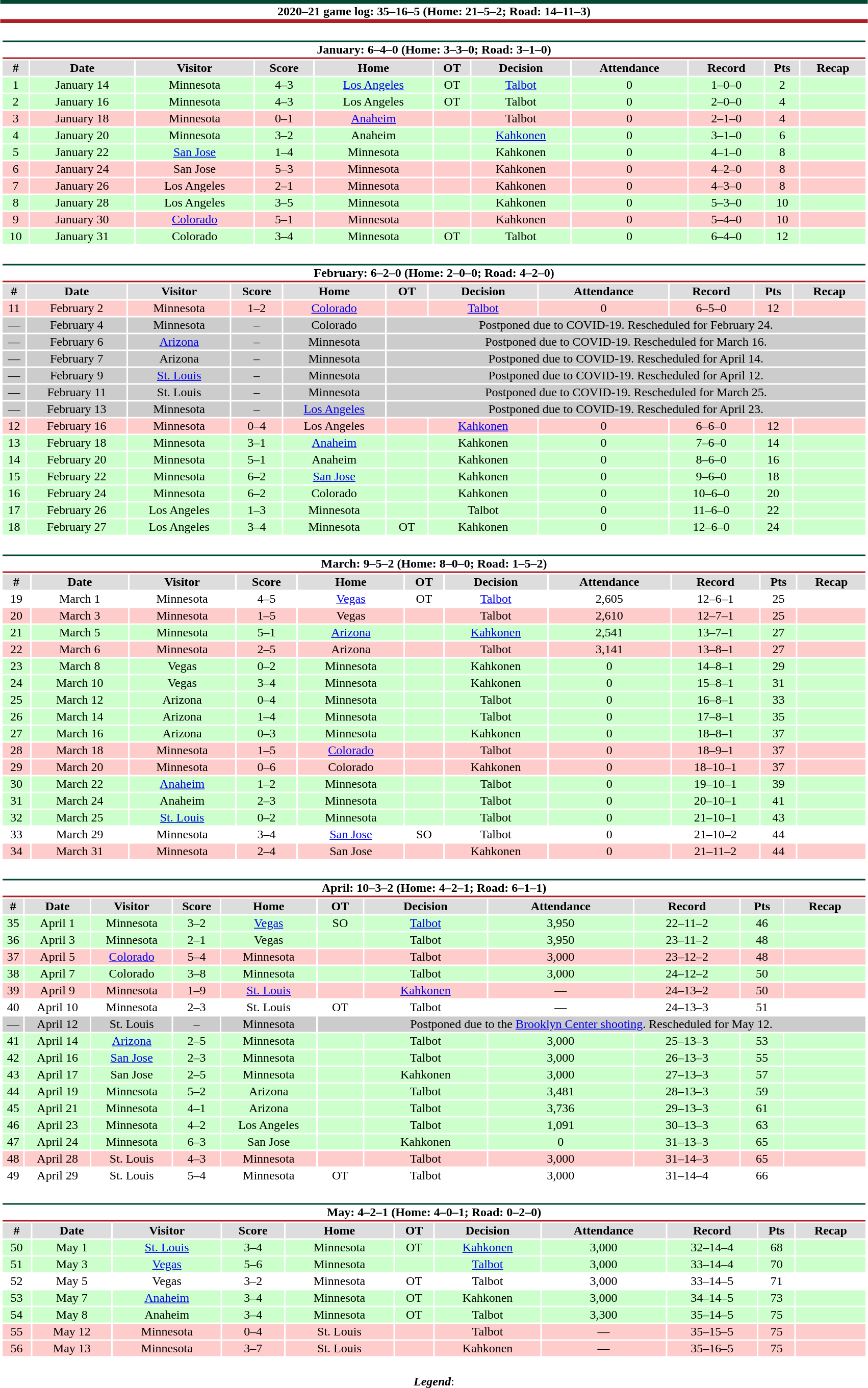<table class="toccolours" style="width:90%; clear:both; margin:1.5em auto; text-align:center;">
<tr>
<th colspan="11" style="background:#FFFFFF; border-top:#024930 5px solid; border-bottom:#AF1E24 5px solid;">2020–21 game log: 35–16–5 (Home: 21–5–2; Road: 14–11–3)</th>
</tr>
<tr>
<td colspan="11"><br><table class="toccolours collapsible collapsed" style="width:100%;">
<tr>
<th colspan="11" style="background:#FFFFFF; border-top:#024930 2px solid; border-bottom:#AF1E24 2px solid;">January: 6–4–0 (Home: 3–3–0; Road: 3–1–0)</th>
</tr>
<tr style="background:#ddd;">
<th>#</th>
<th>Date</th>
<th>Visitor</th>
<th>Score</th>
<th>Home</th>
<th>OT</th>
<th>Decision</th>
<th>Attendance</th>
<th>Record</th>
<th>Pts</th>
<th>Recap</th>
</tr>
<tr style="background:#cfc;">
<td>1</td>
<td>January 14</td>
<td>Minnesota</td>
<td>4–3</td>
<td><a href='#'>Los Angeles</a></td>
<td>OT</td>
<td><a href='#'>Talbot</a></td>
<td>0</td>
<td>1–0–0</td>
<td>2</td>
<td></td>
</tr>
<tr style="background:#cfc;">
<td>2</td>
<td>January 16</td>
<td>Minnesota</td>
<td>4–3</td>
<td>Los Angeles</td>
<td>OT</td>
<td>Talbot</td>
<td>0</td>
<td>2–0–0</td>
<td>4</td>
<td></td>
</tr>
<tr style="background:#fcc;">
<td>3</td>
<td>January 18</td>
<td>Minnesota</td>
<td>0–1</td>
<td><a href='#'>Anaheim</a></td>
<td></td>
<td>Talbot</td>
<td>0</td>
<td>2–1–0</td>
<td>4</td>
<td></td>
</tr>
<tr style="background:#cfc;">
<td>4</td>
<td>January 20</td>
<td>Minnesota</td>
<td>3–2</td>
<td>Anaheim</td>
<td></td>
<td><a href='#'>Kahkonen</a></td>
<td>0</td>
<td>3–1–0</td>
<td>6</td>
<td></td>
</tr>
<tr style="background:#cfc;">
<td>5</td>
<td>January 22</td>
<td><a href='#'>San Jose</a></td>
<td>1–4</td>
<td>Minnesota</td>
<td></td>
<td>Kahkonen</td>
<td>0</td>
<td>4–1–0</td>
<td>8</td>
<td></td>
</tr>
<tr style="background:#fcc;">
<td>6</td>
<td>January 24</td>
<td>San Jose</td>
<td>5–3</td>
<td>Minnesota</td>
<td></td>
<td>Kahkonen</td>
<td>0</td>
<td>4–2–0</td>
<td>8</td>
<td></td>
</tr>
<tr style="background:#fcc;">
<td>7</td>
<td>January 26</td>
<td>Los Angeles</td>
<td>2–1</td>
<td>Minnesota</td>
<td></td>
<td>Kahkonen</td>
<td>0</td>
<td>4–3–0</td>
<td>8</td>
<td></td>
</tr>
<tr style="background:#cfc;">
<td>8</td>
<td>January 28</td>
<td>Los Angeles</td>
<td>3–5</td>
<td>Minnesota</td>
<td></td>
<td>Kahkonen</td>
<td>0</td>
<td>5–3–0</td>
<td>10</td>
<td></td>
</tr>
<tr style="background:#fcc;">
<td>9</td>
<td>January 30</td>
<td><a href='#'>Colorado</a></td>
<td>5–1</td>
<td>Minnesota</td>
<td></td>
<td>Kahkonen</td>
<td>0</td>
<td>5–4–0</td>
<td>10</td>
<td></td>
</tr>
<tr style="background:#cfc;">
<td>10</td>
<td>January 31</td>
<td>Colorado</td>
<td>3–4</td>
<td>Minnesota</td>
<td>OT</td>
<td>Talbot</td>
<td>0</td>
<td>6–4–0</td>
<td>12</td>
<td></td>
</tr>
</table>
</td>
</tr>
<tr>
<td colspan="11"><br><table class="toccolours collapsible collapsed" style="width:100%;">
<tr>
<th colspan="11" style="background:#FFFFFF; border-top:#024930 2px solid; border-bottom:#AF1E24 2px solid;">February: 6–2–0 (Home: 2–0–0; Road: 4–2–0)</th>
</tr>
<tr style="background:#ddd;">
<th>#</th>
<th>Date</th>
<th>Visitor</th>
<th>Score</th>
<th>Home</th>
<th>OT</th>
<th>Decision</th>
<th>Attendance</th>
<th>Record</th>
<th>Pts</th>
<th>Recap</th>
</tr>
<tr style="background:#fcc;">
<td>11</td>
<td>February 2</td>
<td>Minnesota</td>
<td>1–2</td>
<td><a href='#'>Colorado</a></td>
<td></td>
<td><a href='#'>Talbot</a></td>
<td>0</td>
<td>6–5–0</td>
<td>12</td>
<td></td>
</tr>
<tr style="background:#ccc;">
<td>—</td>
<td>February 4</td>
<td>Minnesota</td>
<td>–</td>
<td>Colorado</td>
<td colspan="6">Postponed due to COVID-19. Rescheduled for February 24.</td>
</tr>
<tr style="background:#ccc;">
<td>—</td>
<td>February 6</td>
<td><a href='#'>Arizona</a></td>
<td>–</td>
<td>Minnesota</td>
<td colspan="6">Postponed due to COVID-19. Rescheduled for March 16.</td>
</tr>
<tr style="background:#ccc;">
<td>—</td>
<td>February 7</td>
<td>Arizona</td>
<td>–</td>
<td>Minnesota</td>
<td colspan="6">Postponed due to COVID-19. Rescheduled for April 14.</td>
</tr>
<tr style="background:#ccc;">
<td>—</td>
<td>February 9</td>
<td><a href='#'>St. Louis</a></td>
<td>–</td>
<td>Minnesota</td>
<td colspan="6">Postponed due to COVID-19. Rescheduled for April 12.</td>
</tr>
<tr style="background:#ccc;">
<td>—</td>
<td>February 11</td>
<td>St. Louis</td>
<td>–</td>
<td>Minnesota</td>
<td colspan="6">Postponed due to COVID-19. Rescheduled for March 25.</td>
</tr>
<tr style="background:#ccc;">
<td>—</td>
<td>February 13</td>
<td>Minnesota</td>
<td>–</td>
<td><a href='#'>Los Angeles</a></td>
<td colspan="6">Postponed due to COVID-19. Rescheduled for April 23.</td>
</tr>
<tr style="background:#fcc;">
<td>12</td>
<td>February 16</td>
<td>Minnesota</td>
<td>0–4</td>
<td>Los Angeles</td>
<td></td>
<td><a href='#'>Kahkonen</a></td>
<td>0</td>
<td>6–6–0</td>
<td>12</td>
<td></td>
</tr>
<tr style="background:#cfc;">
<td>13</td>
<td>February 18</td>
<td>Minnesota</td>
<td>3–1</td>
<td><a href='#'>Anaheim</a></td>
<td></td>
<td>Kahkonen</td>
<td>0</td>
<td>7–6–0</td>
<td>14</td>
<td></td>
</tr>
<tr style="background:#cfc;">
<td>14</td>
<td>February 20</td>
<td>Minnesota</td>
<td>5–1</td>
<td>Anaheim</td>
<td></td>
<td>Kahkonen</td>
<td>0</td>
<td>8–6–0</td>
<td>16</td>
<td></td>
</tr>
<tr style="background:#cfc;">
<td>15</td>
<td>February 22</td>
<td>Minnesota</td>
<td>6–2</td>
<td><a href='#'>San Jose</a></td>
<td></td>
<td>Kahkonen</td>
<td>0</td>
<td>9–6–0</td>
<td>18</td>
<td></td>
</tr>
<tr style="background:#cfc;">
<td>16</td>
<td>February 24</td>
<td>Minnesota</td>
<td>6–2</td>
<td>Colorado</td>
<td></td>
<td>Kahkonen</td>
<td>0</td>
<td>10–6–0</td>
<td>20</td>
<td></td>
</tr>
<tr style="background:#cfc;">
<td>17</td>
<td>February 26</td>
<td>Los Angeles</td>
<td>1–3</td>
<td>Minnesota</td>
<td></td>
<td>Talbot</td>
<td>0</td>
<td>11–6–0</td>
<td>22</td>
<td></td>
</tr>
<tr style="background:#cfc;">
<td>18</td>
<td>February 27</td>
<td>Los Angeles</td>
<td>3–4</td>
<td>Minnesota</td>
<td>OT</td>
<td>Kahkonen</td>
<td>0</td>
<td>12–6–0</td>
<td>24</td>
<td></td>
</tr>
</table>
</td>
</tr>
<tr>
<td colspan="11"><br><table class="toccolours collapsible collapsed" style="width:100%;">
<tr>
<th colspan="11" style="background:#FFFFFF; border-top:#024930 2px solid; border-bottom:#AF1E24 2px solid;">March: 9–5–2 (Home: 8–0–0; Road: 1–5–2)</th>
</tr>
<tr style="background:#ddd;">
<th>#</th>
<th>Date</th>
<th>Visitor</th>
<th>Score</th>
<th>Home</th>
<th>OT</th>
<th>Decision</th>
<th>Attendance</th>
<th>Record</th>
<th>Pts</th>
<th>Recap</th>
</tr>
<tr style="background:#fff;">
<td>19</td>
<td>March 1</td>
<td>Minnesota</td>
<td>4–5</td>
<td><a href='#'>Vegas</a></td>
<td>OT</td>
<td><a href='#'>Talbot</a></td>
<td>2,605</td>
<td>12–6–1</td>
<td>25</td>
<td></td>
</tr>
<tr style="background:#fcc;">
<td>20</td>
<td>March 3</td>
<td>Minnesota</td>
<td>1–5</td>
<td>Vegas</td>
<td></td>
<td>Talbot</td>
<td>2,610</td>
<td>12–7–1</td>
<td>25</td>
<td></td>
</tr>
<tr style="background:#cfc;">
<td>21</td>
<td>March 5</td>
<td>Minnesota</td>
<td>5–1</td>
<td><a href='#'>Arizona</a></td>
<td></td>
<td><a href='#'>Kahkonen</a></td>
<td>2,541</td>
<td>13–7–1</td>
<td>27</td>
<td></td>
</tr>
<tr style="background:#fcc;">
<td>22</td>
<td>March 6</td>
<td>Minnesota</td>
<td>2–5</td>
<td>Arizona</td>
<td></td>
<td>Talbot</td>
<td>3,141</td>
<td>13–8–1</td>
<td>27</td>
<td></td>
</tr>
<tr style="background:#cfc;">
<td>23</td>
<td>March 8</td>
<td>Vegas</td>
<td>0–2</td>
<td>Minnesota</td>
<td></td>
<td>Kahkonen</td>
<td>0</td>
<td>14–8–1</td>
<td>29</td>
<td></td>
</tr>
<tr style="background:#cfc;">
<td>24</td>
<td>March 10</td>
<td>Vegas</td>
<td>3–4</td>
<td>Minnesota</td>
<td></td>
<td>Kahkonen</td>
<td>0</td>
<td>15–8–1</td>
<td>31</td>
<td></td>
</tr>
<tr style="background:#cfc;">
<td>25</td>
<td>March 12</td>
<td>Arizona</td>
<td>0–4</td>
<td>Minnesota</td>
<td></td>
<td>Talbot</td>
<td>0</td>
<td>16–8–1</td>
<td>33</td>
<td></td>
</tr>
<tr style="background:#cfc;">
<td>26</td>
<td>March 14</td>
<td>Arizona</td>
<td>1–4</td>
<td>Minnesota</td>
<td></td>
<td>Talbot</td>
<td>0</td>
<td>17–8–1</td>
<td>35</td>
<td></td>
</tr>
<tr style="background:#cfc;">
<td>27</td>
<td>March 16</td>
<td>Arizona</td>
<td>0–3</td>
<td>Minnesota</td>
<td></td>
<td>Kahkonen</td>
<td>0</td>
<td>18–8–1</td>
<td>37</td>
<td></td>
</tr>
<tr style="background:#fcc;">
<td>28</td>
<td>March 18</td>
<td>Minnesota</td>
<td>1–5</td>
<td><a href='#'>Colorado</a></td>
<td></td>
<td>Talbot</td>
<td>0</td>
<td>18–9–1</td>
<td>37</td>
<td></td>
</tr>
<tr style="background:#fcc;">
<td>29</td>
<td>March 20</td>
<td>Minnesota</td>
<td>0–6</td>
<td>Colorado</td>
<td></td>
<td>Kahkonen</td>
<td>0</td>
<td>18–10–1</td>
<td>37</td>
<td></td>
</tr>
<tr style="background:#cfc;">
<td>30</td>
<td>March 22</td>
<td><a href='#'>Anaheim</a></td>
<td>1–2</td>
<td>Minnesota</td>
<td></td>
<td>Talbot</td>
<td>0</td>
<td>19–10–1</td>
<td>39</td>
<td></td>
</tr>
<tr style="background:#cfc;">
<td>31</td>
<td>March 24</td>
<td>Anaheim</td>
<td>2–3</td>
<td>Minnesota</td>
<td></td>
<td>Talbot</td>
<td>0</td>
<td>20–10–1</td>
<td>41</td>
<td></td>
</tr>
<tr style="background:#cfc;">
<td>32</td>
<td>March 25</td>
<td><a href='#'>St. Louis</a></td>
<td>0–2</td>
<td>Minnesota</td>
<td></td>
<td>Talbot</td>
<td>0</td>
<td>21–10–1</td>
<td>43</td>
<td></td>
</tr>
<tr style="background:#fff;">
<td>33</td>
<td>March 29</td>
<td>Minnesota</td>
<td>3–4</td>
<td><a href='#'>San Jose</a></td>
<td>SO</td>
<td>Talbot</td>
<td>0</td>
<td>21–10–2</td>
<td>44</td>
<td></td>
</tr>
<tr style="background:#fcc;">
<td>34</td>
<td>March 31</td>
<td>Minnesota</td>
<td>2–4</td>
<td>San Jose</td>
<td></td>
<td>Kahkonen</td>
<td>0</td>
<td>21–11–2</td>
<td>44</td>
<td></td>
</tr>
</table>
</td>
</tr>
<tr>
<td colspan="11"><br><table class="toccolours collapsible collapsed" style="width:100%;">
<tr>
<th colspan="11" style="background:#FFFFFF; border-top:#024930 2px solid; border-bottom:#AF1E24 2px solid;">April: 10–3–2 (Home: 4–2–1; Road: 6–1–1)</th>
</tr>
<tr style="background:#ddd;">
<th>#</th>
<th>Date</th>
<th>Visitor</th>
<th>Score</th>
<th>Home</th>
<th>OT</th>
<th>Decision</th>
<th>Attendance</th>
<th>Record</th>
<th>Pts</th>
<th>Recap</th>
</tr>
<tr style="background:#cfc;">
<td>35</td>
<td>April 1</td>
<td>Minnesota</td>
<td>3–2</td>
<td><a href='#'>Vegas</a></td>
<td>SO</td>
<td><a href='#'>Talbot</a></td>
<td>3,950</td>
<td>22–11–2</td>
<td>46</td>
<td></td>
</tr>
<tr style="background:#cfc;">
<td>36</td>
<td>April 3</td>
<td>Minnesota</td>
<td>2–1</td>
<td>Vegas</td>
<td></td>
<td>Talbot</td>
<td>3,950</td>
<td>23–11–2</td>
<td>48</td>
<td></td>
</tr>
<tr style="background:#fcc;">
<td>37</td>
<td>April 5</td>
<td><a href='#'>Colorado</a></td>
<td>5–4</td>
<td>Minnesota</td>
<td></td>
<td>Talbot</td>
<td>3,000</td>
<td>23–12–2</td>
<td>48</td>
<td></td>
</tr>
<tr style="background:#cfc;">
<td>38</td>
<td>April 7</td>
<td>Colorado</td>
<td>3–8</td>
<td>Minnesota</td>
<td></td>
<td>Talbot</td>
<td>3,000</td>
<td>24–12–2</td>
<td>50</td>
<td></td>
</tr>
<tr style="background:#fcc;">
<td>39</td>
<td>April 9</td>
<td>Minnesota</td>
<td>1–9</td>
<td><a href='#'>St. Louis</a></td>
<td></td>
<td><a href='#'>Kahkonen</a></td>
<td>—</td>
<td>24–13–2</td>
<td>50</td>
<td></td>
</tr>
<tr style="background:#fff;">
<td>40</td>
<td>April 10</td>
<td>Minnesota</td>
<td>2–3</td>
<td>St. Louis</td>
<td>OT</td>
<td>Talbot</td>
<td>—</td>
<td>24–13–3</td>
<td>51</td>
<td></td>
</tr>
<tr style="background:#ccc;">
<td>—</td>
<td>April 12</td>
<td>St. Louis</td>
<td>–</td>
<td>Minnesota</td>
<td colspan="6">Postponed due to the <a href='#'>Brooklyn Center shooting</a>. Rescheduled for May 12.</td>
</tr>
<tr style="background:#cfc;">
<td>41</td>
<td>April 14</td>
<td><a href='#'>Arizona</a></td>
<td>2–5</td>
<td>Minnesota</td>
<td></td>
<td>Talbot</td>
<td>3,000</td>
<td>25–13–3</td>
<td>53</td>
<td></td>
</tr>
<tr style="background:#cfc;">
<td>42</td>
<td>April 16</td>
<td><a href='#'>San Jose</a></td>
<td>2–3</td>
<td>Minnesota</td>
<td></td>
<td>Talbot</td>
<td>3,000</td>
<td>26–13–3</td>
<td>55</td>
<td></td>
</tr>
<tr style="background:#cfc;">
<td>43</td>
<td>April 17</td>
<td>San Jose</td>
<td>2–5</td>
<td>Minnesota</td>
<td></td>
<td>Kahkonen</td>
<td>3,000</td>
<td>27–13–3</td>
<td>57</td>
<td></td>
</tr>
<tr style="background:#cfc;">
<td>44</td>
<td>April 19</td>
<td>Minnesota</td>
<td>5–2</td>
<td>Arizona</td>
<td></td>
<td>Talbot</td>
<td>3,481</td>
<td>28–13–3</td>
<td>59</td>
<td></td>
</tr>
<tr style="background:#cfc;">
<td>45</td>
<td>April 21</td>
<td>Minnesota</td>
<td>4–1</td>
<td>Arizona</td>
<td></td>
<td>Talbot</td>
<td>3,736</td>
<td>29–13–3</td>
<td>61</td>
<td></td>
</tr>
<tr style="background:#cfc;">
<td>46</td>
<td>April 23</td>
<td>Minnesota</td>
<td>4–2</td>
<td>Los Angeles</td>
<td></td>
<td>Talbot</td>
<td>1,091</td>
<td>30–13–3</td>
<td>63</td>
<td></td>
</tr>
<tr style="background:#cfc;">
<td>47</td>
<td>April 24</td>
<td>Minnesota</td>
<td>6–3</td>
<td>San Jose</td>
<td></td>
<td>Kahkonen</td>
<td>0</td>
<td>31–13–3</td>
<td>65</td>
<td></td>
</tr>
<tr style="background:#fcc;">
<td>48</td>
<td>April 28</td>
<td>St. Louis</td>
<td>4–3</td>
<td>Minnesota</td>
<td></td>
<td>Talbot</td>
<td>3,000</td>
<td>31–14–3</td>
<td>65</td>
<td></td>
</tr>
<tr style="background:#fff;">
<td>49</td>
<td>April 29</td>
<td>St. Louis</td>
<td>5–4</td>
<td>Minnesota</td>
<td>OT</td>
<td>Talbot</td>
<td>3,000</td>
<td>31–14–4</td>
<td>66</td>
<td></td>
</tr>
</table>
</td>
</tr>
<tr>
<td colspan="11"><br><table class="toccolours collapsible collapsed" style="width:100%;">
<tr>
<th colspan="11" style="background:#FFFFFF; border-top:#024930 2px solid; border-bottom:#AF1E24 2px solid;">May: 4–2–1 (Home: 4–0–1; Road: 0–2–0)</th>
</tr>
<tr style="background:#ddd;">
<th>#</th>
<th>Date</th>
<th>Visitor</th>
<th>Score</th>
<th>Home</th>
<th>OT</th>
<th>Decision</th>
<th>Attendance</th>
<th>Record</th>
<th>Pts</th>
<th>Recap</th>
</tr>
<tr style="background:#cfc;">
<td>50</td>
<td>May 1</td>
<td><a href='#'>St. Louis</a></td>
<td>3–4</td>
<td>Minnesota</td>
<td>OT</td>
<td><a href='#'>Kahkonen</a></td>
<td>3,000</td>
<td>32–14–4</td>
<td>68</td>
<td></td>
</tr>
<tr style="background:#cfc;">
<td>51</td>
<td>May 3</td>
<td><a href='#'>Vegas</a></td>
<td>5–6</td>
<td>Minnesota</td>
<td></td>
<td><a href='#'>Talbot</a></td>
<td>3,000</td>
<td>33–14–4</td>
<td>70</td>
<td></td>
</tr>
<tr style="background:#fff;">
<td>52</td>
<td>May 5</td>
<td>Vegas</td>
<td>3–2</td>
<td>Minnesota</td>
<td>OT</td>
<td>Talbot</td>
<td>3,000</td>
<td>33–14–5</td>
<td>71</td>
<td></td>
</tr>
<tr style="background:#cfc;">
<td>53</td>
<td>May 7</td>
<td><a href='#'>Anaheim</a></td>
<td>3–4</td>
<td>Minnesota</td>
<td>OT</td>
<td>Kahkonen</td>
<td>3,000</td>
<td>34–14–5</td>
<td>73</td>
<td></td>
</tr>
<tr style="background:#cfc;">
<td>54</td>
<td>May 8</td>
<td>Anaheim</td>
<td>3–4</td>
<td>Minnesota</td>
<td>OT</td>
<td>Talbot</td>
<td>3,300</td>
<td>35–14–5</td>
<td>75</td>
<td></td>
</tr>
<tr style="background:#fcc;">
<td>55</td>
<td>May 12</td>
<td>Minnesota</td>
<td>0–4</td>
<td>St. Louis</td>
<td></td>
<td>Talbot</td>
<td>—</td>
<td>35–15–5</td>
<td>75</td>
<td></td>
</tr>
<tr style="background:#fcc;">
<td>56</td>
<td>May 13</td>
<td>Minnesota</td>
<td>3–7</td>
<td>St. Louis</td>
<td></td>
<td>Kahkonen</td>
<td>—</td>
<td>35–16–5</td>
<td>75</td>
<td></td>
</tr>
</table>
</td>
</tr>
<tr>
<td colspan="11" style="text-align:center;"><br><strong><em>Legend</em></strong>:



</td>
</tr>
</table>
